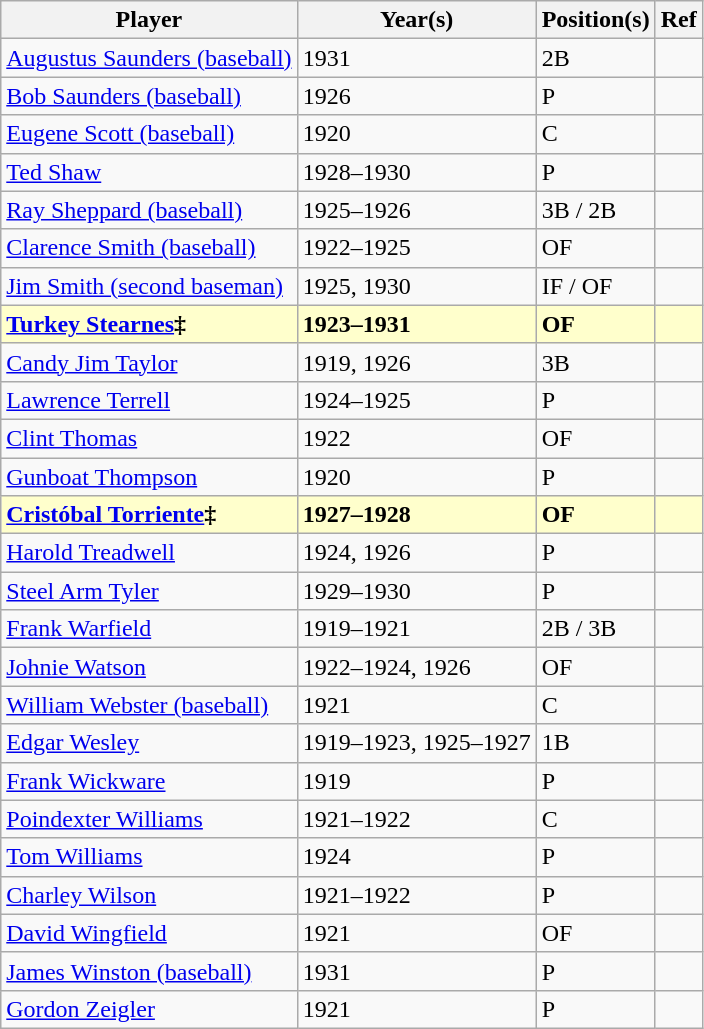<table class="wikitable">
<tr>
<th>Player</th>
<th>Year(s)</th>
<th>Position(s)</th>
<th>Ref</th>
</tr>
<tr>
<td><a href='#'>Augustus Saunders (baseball)</a></td>
<td>1931</td>
<td>2B</td>
<td></td>
</tr>
<tr>
<td><a href='#'>Bob Saunders (baseball)</a></td>
<td>1926</td>
<td>P</td>
<td></td>
</tr>
<tr>
<td><a href='#'>Eugene Scott (baseball)</a></td>
<td>1920</td>
<td>C</td>
<td></td>
</tr>
<tr>
<td><a href='#'>Ted Shaw</a></td>
<td>1928–1930</td>
<td>P</td>
<td></td>
</tr>
<tr>
<td><a href='#'>Ray Sheppard (baseball)</a></td>
<td>1925–1926</td>
<td>3B / 2B</td>
<td></td>
</tr>
<tr>
<td><a href='#'>Clarence Smith (baseball)</a></td>
<td>1922–1925</td>
<td>OF</td>
<td></td>
</tr>
<tr>
<td><a href='#'>Jim Smith (second baseman)</a></td>
<td>1925, 1930</td>
<td>IF / OF</td>
<td></td>
</tr>
<tr style="background:#FFFFCC;">
<td><strong><a href='#'>Turkey Stearnes</a>‡</strong></td>
<td><strong>1923–1931</strong></td>
<td><strong>OF</strong></td>
<td><strong></strong></td>
</tr>
<tr>
<td><a href='#'>Candy Jim Taylor</a></td>
<td>1919, 1926</td>
<td>3B</td>
<td></td>
</tr>
<tr>
<td><a href='#'>Lawrence Terrell</a></td>
<td>1924–1925</td>
<td>P</td>
<td></td>
</tr>
<tr>
<td><a href='#'>Clint Thomas</a></td>
<td>1922</td>
<td>OF</td>
<td></td>
</tr>
<tr>
<td><a href='#'>Gunboat Thompson</a></td>
<td>1920</td>
<td>P</td>
<td></td>
</tr>
<tr style="background:#FFFFCC;">
<td><strong><a href='#'>Cristóbal Torriente</a>‡</strong></td>
<td><strong>1927–1928</strong></td>
<td><strong>OF</strong></td>
<td><strong></strong></td>
</tr>
<tr>
<td><a href='#'>Harold Treadwell</a></td>
<td>1924, 1926</td>
<td>P</td>
<td></td>
</tr>
<tr>
<td><a href='#'>Steel Arm Tyler</a></td>
<td>1929–1930</td>
<td>P</td>
<td></td>
</tr>
<tr>
<td><a href='#'>Frank Warfield</a></td>
<td>1919–1921</td>
<td>2B / 3B</td>
<td></td>
</tr>
<tr>
<td><a href='#'>Johnie Watson</a></td>
<td>1922–1924, 1926</td>
<td>OF</td>
<td></td>
</tr>
<tr>
<td><a href='#'>William Webster (baseball)</a></td>
<td>1921</td>
<td>C</td>
<td></td>
</tr>
<tr>
<td><a href='#'>Edgar Wesley</a></td>
<td>1919–1923, 1925–1927</td>
<td>1B</td>
<td></td>
</tr>
<tr>
<td><a href='#'>Frank Wickware</a></td>
<td>1919</td>
<td>P</td>
<td></td>
</tr>
<tr>
<td><a href='#'>Poindexter Williams</a></td>
<td>1921–1922</td>
<td>C</td>
<td></td>
</tr>
<tr>
<td><a href='#'>Tom Williams</a></td>
<td>1924</td>
<td>P</td>
<td></td>
</tr>
<tr>
<td><a href='#'>Charley Wilson</a></td>
<td>1921–1922</td>
<td>P</td>
<td></td>
</tr>
<tr>
<td><a href='#'>David Wingfield</a></td>
<td>1921</td>
<td>OF</td>
<td></td>
</tr>
<tr>
<td><a href='#'>James Winston (baseball)</a></td>
<td>1931</td>
<td>P</td>
<td></td>
</tr>
<tr>
<td><a href='#'>Gordon Zeigler</a></td>
<td>1921</td>
<td>P</td>
<td></td>
</tr>
</table>
